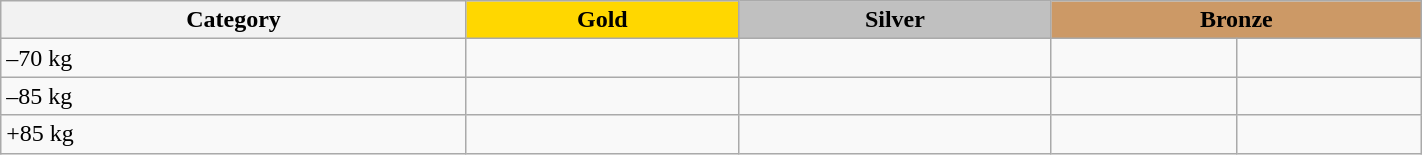<table class=wikitable  width=75%>
<tr>
<th>Category</th>
<th style="background: gold">Gold</th>
<th style="background: silver">Silver</th>
<th style="background: #cc9966" colspan=2>Bronze</th>
</tr>
<tr>
<td>–70 kg</td>
<td></td>
<td></td>
<td></td>
<td></td>
</tr>
<tr>
<td>–85 kg</td>
<td></td>
<td></td>
<td></td>
<td></td>
</tr>
<tr>
<td>+85 kg</td>
<td></td>
<td></td>
<td></td>
<td></td>
</tr>
</table>
